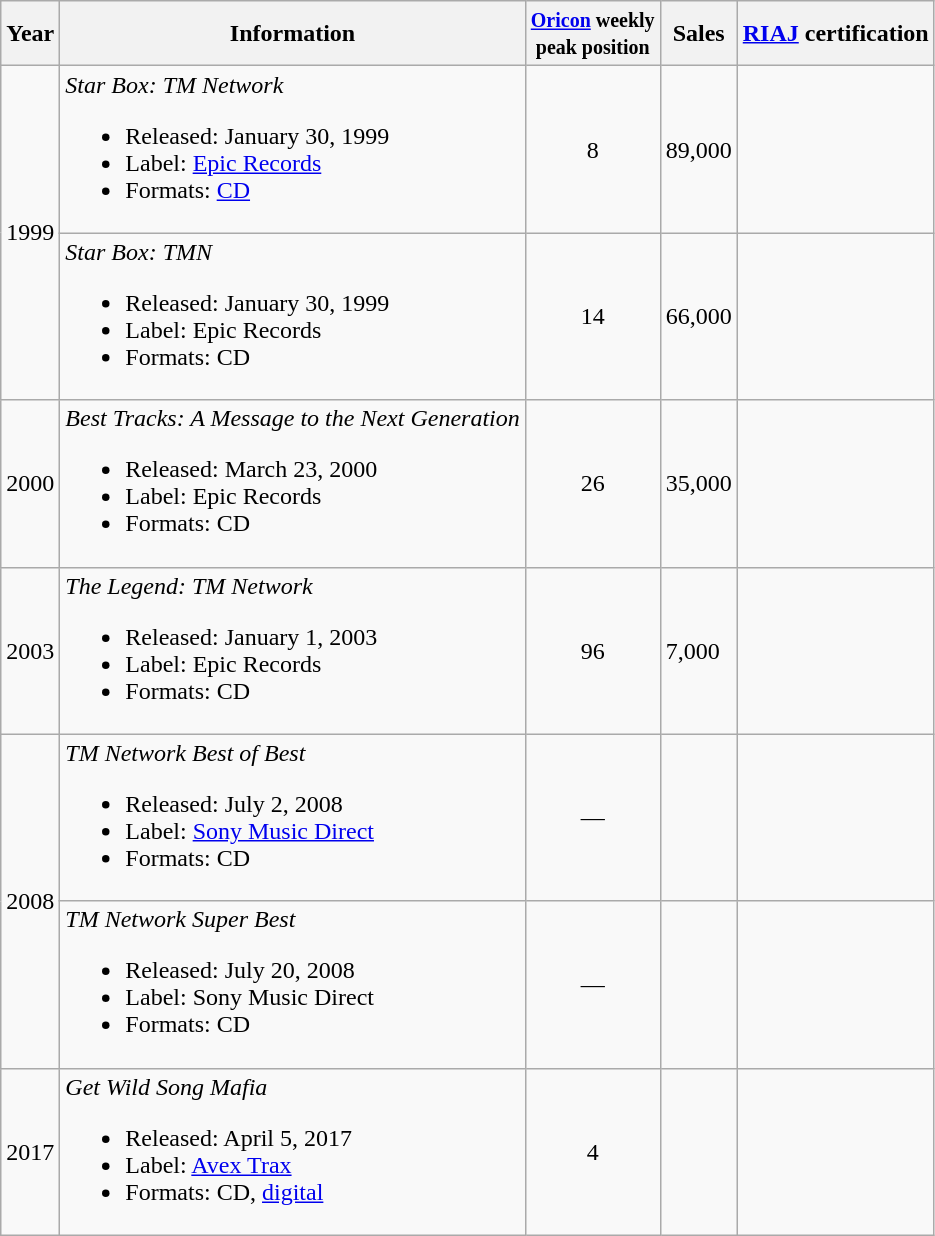<table class="wikitable">
<tr>
<th>Year</th>
<th>Information</th>
<th><small><a href='#'>Oricon</a> weekly<br>peak position</small></th>
<th>Sales<br></th>
<th><a href='#'>RIAJ</a> certification</th>
</tr>
<tr>
<td rowspan="2">1999</td>
<td><em>Star Box: TM Network</em><br><ul><li>Released: January 30, 1999</li><li>Label: <a href='#'>Epic Records</a></li><li>Formats: <a href='#'>CD</a></li></ul></td>
<td style="text-align:center;">8</td>
<td align="left">89,000</td>
<td align="left"></td>
</tr>
<tr>
<td><em>Star Box: TMN</em><br><ul><li>Released: January 30, 1999</li><li>Label: Epic Records</li><li>Formats: CD</li></ul></td>
<td style="text-align:center;">14</td>
<td align="left">66,000</td>
<td align="left"></td>
</tr>
<tr>
<td>2000</td>
<td><em>Best Tracks: A Message to the Next Generation</em><br><ul><li>Released: March 23, 2000</li><li>Label: Epic Records</li><li>Formats: CD</li></ul></td>
<td style="text-align:center;">26</td>
<td align="left">35,000</td>
<td align="left"></td>
</tr>
<tr>
<td>2003</td>
<td><em>The Legend: TM Network</em><br><ul><li>Released: January 1, 2003</li><li>Label: Epic Records</li><li>Formats: CD</li></ul></td>
<td style="text-align:center;">96</td>
<td align="left">7,000</td>
<td align="left"></td>
</tr>
<tr>
<td rowspan="2">2008</td>
<td><em>TM Network Best of Best</em><br><ul><li>Released: July 2, 2008</li><li>Label: <a href='#'>Sony Music Direct</a></li><li>Formats: CD</li></ul></td>
<td style="text-align:center;">—</td>
<td align="left"></td>
<td align="left"></td>
</tr>
<tr>
<td><em>TM Network Super Best</em><br><ul><li>Released: July 20, 2008</li><li>Label: Sony Music Direct</li><li>Formats: CD</li></ul></td>
<td style="text-align:center;">—</td>
<td align="left"></td>
<td align="left"></td>
</tr>
<tr>
<td>2017</td>
<td><em>Get Wild Song Mafia</em><br><ul><li>Released: April 5, 2017</li><li>Label: <a href='#'>Avex Trax</a></li><li>Formats: CD, <a href='#'>digital</a></li></ul></td>
<td style="text-align:center;">4</td>
<td align="left"></td>
<td align="left"></td>
</tr>
</table>
